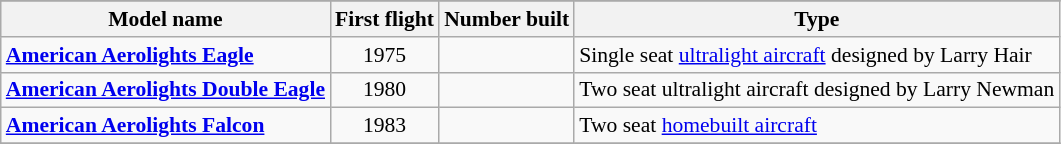<table class="wikitable" align=center style="font-size:90%;">
<tr>
</tr>
<tr style="background:#efefef;">
<th>Model name</th>
<th>First flight</th>
<th>Number built</th>
<th>Type</th>
</tr>
<tr>
<td align=left><strong><a href='#'>American Aerolights Eagle</a></strong></td>
<td align=center>1975</td>
<td align=center></td>
<td align=left>Single seat <a href='#'>ultralight aircraft</a> designed by Larry Hair</td>
</tr>
<tr>
<td align=left><strong><a href='#'>American Aerolights Double Eagle</a></strong></td>
<td align=center>1980</td>
<td align=center></td>
<td align=left>Two seat ultralight aircraft designed by Larry Newman</td>
</tr>
<tr>
<td align=left><strong><a href='#'>American Aerolights Falcon</a></strong></td>
<td align=center>1983</td>
<td align=center></td>
<td align=left>Two seat <a href='#'>homebuilt aircraft</a></td>
</tr>
<tr>
</tr>
</table>
